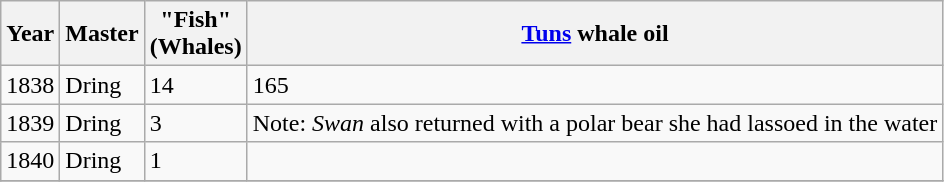<table class="sortable wikitable">
<tr>
<th>Year</th>
<th>Master</th>
<th>"Fish"<br>(Whales)</th>
<th><a href='#'>Tuns</a> whale oil</th>
</tr>
<tr>
<td>1838</td>
<td>Dring</td>
<td>14</td>
<td>165</td>
</tr>
<tr>
<td>1839</td>
<td>Dring</td>
<td>3</td>
<td>Note: <em>Swan</em> also returned with a polar bear she had lassoed in the water</td>
</tr>
<tr>
<td>1840</td>
<td>Dring</td>
<td>1</td>
<td></td>
</tr>
<tr>
</tr>
</table>
